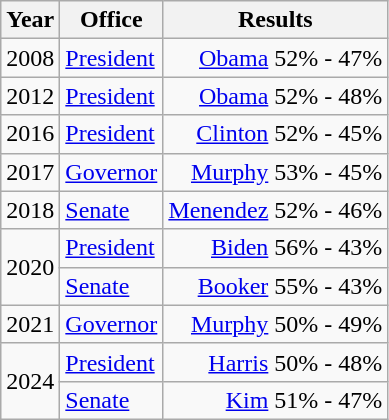<table class=wikitable>
<tr>
<th>Year</th>
<th>Office</th>
<th>Results</th>
</tr>
<tr>
<td>2008</td>
<td><a href='#'>President</a></td>
<td align="right" ><a href='#'>Obama</a> 52% - 47%</td>
</tr>
<tr>
<td>2012</td>
<td><a href='#'>President</a></td>
<td align="right" ><a href='#'>Obama</a> 52% - 48%</td>
</tr>
<tr>
<td>2016</td>
<td><a href='#'>President</a></td>
<td align="right" ><a href='#'>Clinton</a> 52% - 45%</td>
</tr>
<tr>
<td>2017</td>
<td><a href='#'>Governor</a></td>
<td align="right" ><a href='#'>Murphy</a> 53% - 45%</td>
</tr>
<tr>
<td>2018</td>
<td><a href='#'>Senate</a></td>
<td align="right" ><a href='#'>Menendez</a> 52% - 46%</td>
</tr>
<tr>
<td rowspan=2>2020</td>
<td><a href='#'>President</a></td>
<td align="right" ><a href='#'>Biden</a> 56% - 43%</td>
</tr>
<tr>
<td><a href='#'>Senate</a></td>
<td align="right" ><a href='#'>Booker</a> 55% - 43%</td>
</tr>
<tr>
<td>2021</td>
<td><a href='#'>Governor</a></td>
<td align="right" ><a href='#'>Murphy</a> 50% - 49%</td>
</tr>
<tr>
<td rowspan=2>2024</td>
<td><a href='#'>President</a></td>
<td align="right" ><a href='#'>Harris</a> 50% - 48%</td>
</tr>
<tr>
<td><a href='#'>Senate</a></td>
<td align="right" ><a href='#'>Kim</a> 51% - 47%</td>
</tr>
</table>
